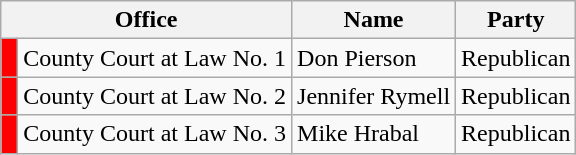<table class="wikitable">
<tr>
<th colspan="2">Office</th>
<th>Name</th>
<th>Party</th>
</tr>
<tr>
<td style="background:red"> </td>
<td>County Court at Law No. 1</td>
<td>Don Pierson</td>
<td>Republican</td>
</tr>
<tr>
<td style="background:red"> </td>
<td>County Court at Law No. 2</td>
<td>Jennifer Rymell</td>
<td>Republican</td>
</tr>
<tr>
<td style="background:red"> </td>
<td>County Court at Law No. 3</td>
<td>Mike Hrabal</td>
<td>Republican</td>
</tr>
</table>
